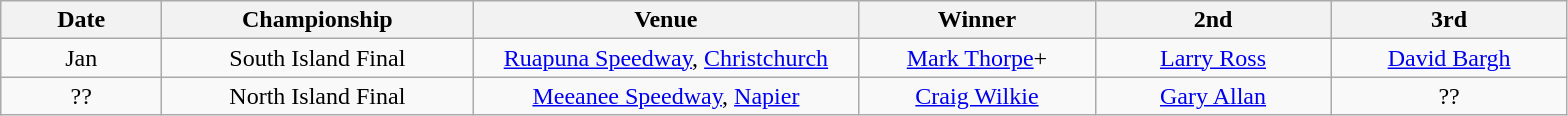<table class="wikitable" style="text-align:center">
<tr>
<th width=100>Date</th>
<th width=200>Championship</th>
<th width=250>Venue</th>
<th width=150>Winner</th>
<th width=150>2nd</th>
<th width=150>3rd</th>
</tr>
<tr>
<td align=center>Jan</td>
<td>South Island Final</td>
<td><a href='#'>Ruapuna Speedway</a>, <a href='#'>Christchurch</a></td>
<td><a href='#'>Mark Thorpe</a>+</td>
<td><a href='#'>Larry Ross</a></td>
<td><a href='#'>David Bargh</a></td>
</tr>
<tr>
<td align=center>??</td>
<td>North Island Final</td>
<td><a href='#'>Meeanee Speedway</a>, <a href='#'>Napier</a></td>
<td><a href='#'>Craig Wilkie</a></td>
<td><a href='#'>Gary Allan</a></td>
<td>??</td>
</tr>
</table>
